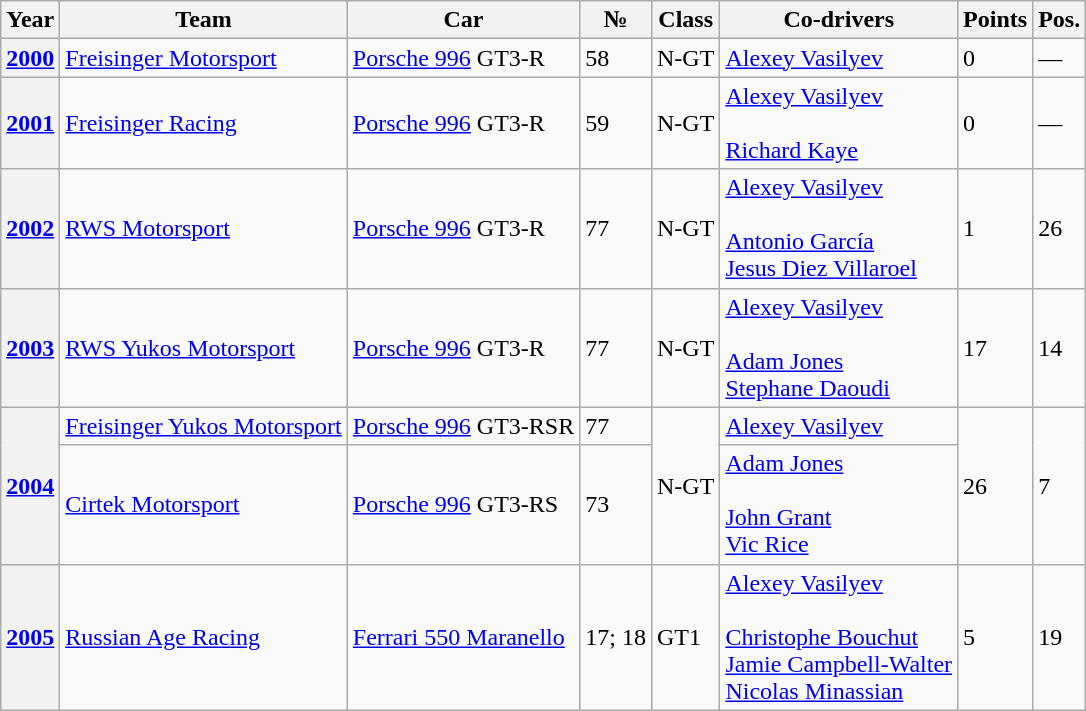<table class="wikitable">
<tr>
<th>Year</th>
<th>Team</th>
<th>Car</th>
<th>№</th>
<th>Class</th>
<th>Co-drivers</th>
<th>Points</th>
<th>Pos.</th>
</tr>
<tr>
<th><a href='#'>2000</a></th>
<td><a href='#'>Freisinger Motorsport</a></td>
<td><a href='#'>Porsche 996</a> GT3-R</td>
<td>58</td>
<td>N-GT</td>
<td> <a href='#'>Alexey Vasilyev</a></td>
<td>0</td>
<td>—</td>
</tr>
<tr>
<th><a href='#'>2001</a></th>
<td><a href='#'>Freisinger Racing</a></td>
<td><a href='#'>Porsche 996</a> GT3-R</td>
<td>59</td>
<td>N-GT</td>
<td> <a href='#'>Alexey Vasilyev</a><br><br> <a href='#'>Richard Kaye</a></td>
<td>0</td>
<td>—</td>
</tr>
<tr>
<th><a href='#'>2002</a></th>
<td><a href='#'>RWS Motorsport</a></td>
<td><a href='#'>Porsche 996</a> GT3-R</td>
<td>77</td>
<td>N-GT</td>
<td> <a href='#'>Alexey Vasilyev</a><br><br> <a href='#'>Antonio García</a><br>
 <a href='#'>Jesus Diez Villaroel</a></td>
<td>1</td>
<td>26</td>
</tr>
<tr>
<th><a href='#'>2003</a></th>
<td><a href='#'>RWS Yukos Motorsport</a></td>
<td><a href='#'>Porsche 996</a> GT3-R</td>
<td>77</td>
<td>N-GT</td>
<td> <a href='#'>Alexey Vasilyev</a><br><br> <a href='#'>Adam Jones</a><br>
 <a href='#'>Stephane Daoudi</a></td>
<td>17</td>
<td>14</td>
</tr>
<tr>
<th rowspan=2><a href='#'>2004</a></th>
<td><a href='#'>Freisinger Yukos Motorsport</a></td>
<td><a href='#'>Porsche 996</a> GT3-RSR</td>
<td>77</td>
<td rowspan=2>N-GT</td>
<td> <a href='#'>Alexey Vasilyev</a></td>
<td rowspan=2>26</td>
<td rowspan=2>7</td>
</tr>
<tr>
<td><a href='#'>Cirtek Motorsport</a></td>
<td><a href='#'>Porsche 996</a> GT3-RS</td>
<td>73</td>
<td> <a href='#'>Adam Jones</a><br><br> <a href='#'>John Grant</a><br>
 <a href='#'>Vic Rice</a><br></td>
</tr>
<tr>
<th><a href='#'>2005</a></th>
<td><a href='#'>Russian Age Racing</a></td>
<td><a href='#'>Ferrari 550 Maranello</a></td>
<td>17; 18</td>
<td>GT1</td>
<td> <a href='#'>Alexey Vasilyev</a><br><br> <a href='#'>Christophe Bouchut</a><br>
 <a href='#'>Jamie Campbell-Walter</a><br>
 <a href='#'>Nicolas Minassian</a><br></td>
<td>5</td>
<td>19</td>
</tr>
</table>
